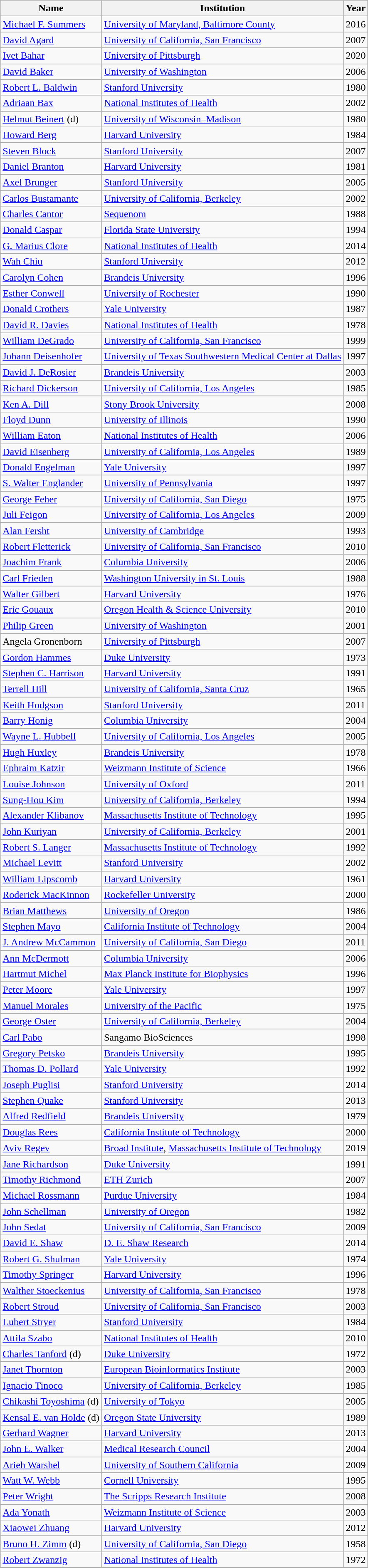<table class="wikitable sortable">
<tr>
<th scope="col">Name</th>
<th scope="col">Institution</th>
<th scope="col">Year</th>
</tr>
<tr>
<td><a href='#'>Michael F. Summers</a></td>
<td><a href='#'>University of Maryland, Baltimore County</a></td>
<td>2016</td>
</tr>
<tr --->
<td><a href='#'>David Agard</a></td>
<td><a href='#'>University of California, San Francisco</a></td>
<td>2007</td>
</tr>
<tr --->
<td><a href='#'>Ivet Bahar</a></td>
<td><a href='#'>University of Pittsburgh</a></td>
<td>2020</td>
</tr>
<tr --->
<td><a href='#'>David Baker</a></td>
<td><a href='#'>University of Washington</a></td>
<td>2006</td>
</tr>
<tr --->
<td><a href='#'>Robert L. Baldwin</a></td>
<td><a href='#'>Stanford University</a></td>
<td>1980</td>
</tr>
<tr --->
<td><a href='#'>Adriaan Bax</a></td>
<td><a href='#'>National Institutes of Health</a></td>
<td>2002</td>
</tr>
<tr --->
<td><a href='#'>Helmut Beinert</a> (d)</td>
<td><a href='#'>University of Wisconsin–Madison</a></td>
<td>1980</td>
</tr>
<tr --->
<td><a href='#'>Howard Berg</a></td>
<td><a href='#'>Harvard University</a></td>
<td>1984</td>
</tr>
<tr --->
<td><a href='#'>Steven Block</a></td>
<td><a href='#'>Stanford University</a></td>
<td>2007</td>
</tr>
<tr --->
<td><a href='#'>Daniel Branton</a></td>
<td><a href='#'>Harvard University</a></td>
<td>1981</td>
</tr>
<tr --->
<td><a href='#'>Axel Brunger</a></td>
<td><a href='#'>Stanford University</a></td>
<td>2005</td>
</tr>
<tr --->
<td><a href='#'>Carlos Bustamante</a></td>
<td><a href='#'>University of California, Berkeley</a></td>
<td>2002</td>
</tr>
<tr --->
<td><a href='#'>Charles Cantor</a></td>
<td><a href='#'>Sequenom</a></td>
<td>1988</td>
</tr>
<tr --->
<td><a href='#'>Donald Caspar</a></td>
<td><a href='#'>Florida State University</a></td>
<td>1994</td>
</tr>
<tr --->
<td><a href='#'>G. Marius Clore</a></td>
<td><a href='#'>National Institutes of Health</a></td>
<td>2014</td>
</tr>
<tr -->
<td><a href='#'>Wah Chiu</a></td>
<td><a href='#'>Stanford University</a></td>
<td>2012</td>
</tr>
<tr --->
<td><a href='#'>Carolyn Cohen</a></td>
<td><a href='#'>Brandeis University</a></td>
<td>1996</td>
</tr>
<tr --->
<td><a href='#'>Esther Conwell</a></td>
<td><a href='#'>University of Rochester</a></td>
<td>1990</td>
</tr>
<tr --->
<td><a href='#'>Donald Crothers</a></td>
<td><a href='#'>Yale University</a></td>
<td>1987</td>
</tr>
<tr --->
<td><a href='#'>David R. Davies</a></td>
<td><a href='#'>National Institutes of Health</a></td>
<td>1978</td>
</tr>
<tr --->
<td><a href='#'>William DeGrado</a></td>
<td><a href='#'>University of California, San Francisco</a></td>
<td>1999</td>
</tr>
<tr --->
<td><a href='#'>Johann Deisenhofer</a></td>
<td><a href='#'>University of Texas Southwestern Medical Center at Dallas</a></td>
<td>1997</td>
</tr>
<tr --->
<td><a href='#'>David J. DeRosier</a></td>
<td><a href='#'>Brandeis University</a></td>
<td>2003</td>
</tr>
<tr --->
<td><a href='#'>Richard Dickerson</a></td>
<td><a href='#'>University of California, Los Angeles</a></td>
<td>1985</td>
</tr>
<tr --->
<td><a href='#'>Ken A. Dill</a></td>
<td><a href='#'>Stony Brook University</a></td>
<td>2008</td>
</tr>
<tr --->
<td><a href='#'>Floyd Dunn</a></td>
<td><a href='#'>University of Illinois</a></td>
<td>1990</td>
</tr>
<tr --->
<td><a href='#'>William Eaton</a></td>
<td><a href='#'>National Institutes of Health</a></td>
<td>2006</td>
</tr>
<tr --->
<td><a href='#'>David Eisenberg</a></td>
<td><a href='#'>University of California, Los Angeles</a></td>
<td>1989</td>
</tr>
<tr --->
<td><a href='#'>Donald Engelman</a></td>
<td><a href='#'>Yale University</a></td>
<td>1997</td>
</tr>
<tr --->
<td><a href='#'>S. Walter Englander</a></td>
<td><a href='#'>University of Pennsylvania</a></td>
<td>1997</td>
</tr>
<tr --->
<td><a href='#'>George Feher</a></td>
<td><a href='#'>University of California, San Diego</a></td>
<td>1975</td>
</tr>
<tr --->
<td><a href='#'>Juli Feigon</a></td>
<td><a href='#'>University of California, Los Angeles</a></td>
<td>2009</td>
</tr>
<tr --->
<td><a href='#'>Alan Fersht</a></td>
<td><a href='#'>University of Cambridge</a></td>
<td>1993</td>
</tr>
<tr --->
<td><a href='#'>Robert Fletterick</a></td>
<td><a href='#'>University of California, San Francisco</a></td>
<td>2010</td>
</tr>
<tr --->
<td><a href='#'>Joachim Frank</a></td>
<td><a href='#'>Columbia University</a></td>
<td>2006</td>
</tr>
<tr --->
<td><a href='#'>Carl Frieden</a></td>
<td><a href='#'>Washington University in St. Louis</a></td>
<td>1988</td>
</tr>
<tr --->
<td><a href='#'>Walter Gilbert</a></td>
<td><a href='#'>Harvard University</a></td>
<td>1976</td>
</tr>
<tr --->
<td><a href='#'>Eric Gouaux</a></td>
<td><a href='#'>Oregon Health & Science University</a></td>
<td>2010</td>
</tr>
<tr --->
<td><a href='#'>Philip Green</a></td>
<td><a href='#'>University of Washington</a></td>
<td>2001</td>
</tr>
<tr --->
<td>Angela Gronenborn</td>
<td><a href='#'>University of Pittsburgh</a></td>
<td>2007</td>
</tr>
<tr --->
<td><a href='#'>Gordon Hammes</a></td>
<td><a href='#'>Duke University</a></td>
<td>1973</td>
</tr>
<tr --->
<td><a href='#'>Stephen C. Harrison</a></td>
<td><a href='#'>Harvard University</a></td>
<td>1991</td>
</tr>
<tr --->
<td><a href='#'>Terrell Hill</a></td>
<td><a href='#'>University of California, Santa Cruz</a></td>
<td>1965</td>
</tr>
<tr --->
<td><a href='#'>Keith Hodgson</a></td>
<td><a href='#'>Stanford University</a></td>
<td>2011</td>
</tr>
<tr --->
<td><a href='#'>Barry Honig</a></td>
<td><a href='#'>Columbia University</a></td>
<td>2004</td>
</tr>
<tr --->
<td><a href='#'>Wayne L. Hubbell</a></td>
<td><a href='#'>University of California, Los Angeles</a></td>
<td>2005</td>
</tr>
<tr --->
<td><a href='#'>Hugh Huxley</a></td>
<td><a href='#'>Brandeis University</a></td>
<td>1978</td>
</tr>
<tr --->
<td><a href='#'>Ephraim Katzir</a></td>
<td><a href='#'>Weizmann Institute of Science</a></td>
<td>1966</td>
</tr>
<tr --->
<td><a href='#'>Louise Johnson</a></td>
<td><a href='#'>University of Oxford</a></td>
<td>2011</td>
</tr>
<tr --->
<td><a href='#'>Sung-Hou Kim</a></td>
<td><a href='#'>University of California, Berkeley</a></td>
<td>1994</td>
</tr>
<tr --->
<td><a href='#'>Alexander Klibanov</a></td>
<td><a href='#'>Massachusetts Institute of Technology</a></td>
<td>1995</td>
</tr>
<tr --->
<td><a href='#'>John Kuriyan</a></td>
<td><a href='#'>University of California, Berkeley</a></td>
<td>2001</td>
</tr>
<tr --->
<td><a href='#'>Robert S. Langer</a></td>
<td><a href='#'>Massachusetts Institute of Technology</a></td>
<td>1992</td>
</tr>
<tr --->
<td><a href='#'>Michael Levitt</a></td>
<td><a href='#'>Stanford University</a></td>
<td>2002</td>
</tr>
<tr --->
<td><a href='#'>William Lipscomb</a></td>
<td><a href='#'>Harvard University</a></td>
<td>1961</td>
</tr>
<tr --->
<td><a href='#'>Roderick MacKinnon</a></td>
<td><a href='#'>Rockefeller University</a></td>
<td>2000</td>
</tr>
<tr --->
<td><a href='#'>Brian Matthews</a></td>
<td><a href='#'>University of Oregon</a></td>
<td>1986</td>
</tr>
<tr --->
<td><a href='#'>Stephen Mayo</a></td>
<td><a href='#'>California Institute of Technology</a></td>
<td>2004</td>
</tr>
<tr --->
<td><a href='#'>J. Andrew McCammon</a></td>
<td><a href='#'>University of California, San Diego</a></td>
<td>2011</td>
</tr>
<tr --->
<td><a href='#'>Ann McDermott</a></td>
<td><a href='#'>Columbia University</a></td>
<td>2006</td>
</tr>
<tr --->
<td><a href='#'>Hartmut Michel</a></td>
<td><a href='#'>Max Planck Institute for Biophysics</a></td>
<td>1996</td>
</tr>
<tr --->
<td><a href='#'>Peter Moore</a></td>
<td><a href='#'>Yale University</a></td>
<td>1997</td>
</tr>
<tr --->
<td><a href='#'>Manuel Morales</a></td>
<td><a href='#'>University of the Pacific</a></td>
<td>1975</td>
</tr>
<tr --->
<td><a href='#'>George Oster</a></td>
<td><a href='#'>University of California, Berkeley</a></td>
<td>2004</td>
</tr>
<tr --->
<td><a href='#'>Carl Pabo</a></td>
<td>Sangamo BioSciences</td>
<td>1998</td>
</tr>
<tr --->
<td><a href='#'>Gregory Petsko</a></td>
<td><a href='#'>Brandeis University</a></td>
<td>1995</td>
</tr>
<tr --->
<td><a href='#'>Thomas D. Pollard</a></td>
<td><a href='#'>Yale University</a></td>
<td>1992</td>
</tr>
<tr --->
<td><a href='#'>Joseph Puglisi</a></td>
<td><a href='#'>Stanford University</a></td>
<td>2014</td>
</tr>
<tr --->
<td><a href='#'>Stephen Quake</a></td>
<td><a href='#'>Stanford University</a></td>
<td>2013</td>
</tr>
<tr --->
<td><a href='#'>Alfred Redfield</a></td>
<td><a href='#'>Brandeis University</a></td>
<td>1979</td>
</tr>
<tr --->
<td><a href='#'>Douglas Rees</a></td>
<td><a href='#'>California Institute of Technology</a></td>
<td>2000</td>
</tr>
<tr>
<td><a href='#'>Aviv Regev</a></td>
<td><a href='#'>Broad Institute</a>, <a href='#'>Massachusetts Institute of Technology</a></td>
<td>2019</td>
</tr>
<tr --->
<td><a href='#'>Jane Richardson</a></td>
<td><a href='#'>Duke University</a></td>
<td>1991</td>
</tr>
<tr --->
<td><a href='#'>Timothy Richmond</a></td>
<td><a href='#'>ETH Zurich</a></td>
<td>2007</td>
</tr>
<tr --->
<td><a href='#'>Michael Rossmann</a></td>
<td><a href='#'>Purdue University</a></td>
<td>1984</td>
</tr>
<tr --->
<td><a href='#'>John Schellman</a></td>
<td><a href='#'>University of Oregon</a></td>
<td>1982</td>
</tr>
<tr --->
<td><a href='#'>John Sedat</a></td>
<td><a href='#'>University of California, San Francisco</a></td>
<td>2009</td>
</tr>
<tr --->
<td><a href='#'>David E. Shaw</a></td>
<td><a href='#'>D. E. Shaw Research</a></td>
<td>2014</td>
</tr>
<tr --->
<td><a href='#'>Robert G. Shulman</a></td>
<td><a href='#'>Yale University</a></td>
<td>1974</td>
</tr>
<tr --->
<td><a href='#'>Timothy Springer</a></td>
<td><a href='#'>Harvard University</a></td>
<td>1996</td>
</tr>
<tr --->
<td><a href='#'>Walther Stoeckenius</a></td>
<td><a href='#'>University of California, San Francisco</a></td>
<td>1978</td>
</tr>
<tr --->
<td><a href='#'>Robert Stroud</a></td>
<td><a href='#'>University of California, San Francisco</a></td>
<td>2003</td>
</tr>
<tr --->
<td><a href='#'>Lubert Stryer</a></td>
<td><a href='#'>Stanford University</a></td>
<td>1984</td>
</tr>
<tr --->
<td><a href='#'>Attila Szabo</a></td>
<td><a href='#'>National Institutes of Health</a></td>
<td>2010</td>
</tr>
<tr --->
<td><a href='#'>Charles Tanford</a> (d)</td>
<td><a href='#'>Duke University</a></td>
<td>1972</td>
</tr>
<tr --->
<td><a href='#'>Janet Thornton</a></td>
<td><a href='#'>European Bioinformatics Institute</a></td>
<td>2003</td>
</tr>
<tr --->
<td><a href='#'>Ignacio Tinoco</a></td>
<td><a href='#'>University of California, Berkeley</a></td>
<td>1985</td>
</tr>
<tr --->
<td><a href='#'>Chikashi Toyoshima</a> (d)</td>
<td><a href='#'>University of Tokyo</a></td>
<td>2005</td>
</tr>
<tr --->
<td><a href='#'>Kensal E. van Holde</a> (d)</td>
<td><a href='#'>Oregon State University</a></td>
<td>1989</td>
</tr>
<tr --->
<td><a href='#'>Gerhard Wagner</a></td>
<td><a href='#'>Harvard University</a></td>
<td>2013</td>
</tr>
<tr --->
<td><a href='#'>John E. Walker</a></td>
<td><a href='#'>Medical Research Council</a></td>
<td>2004</td>
</tr>
<tr --->
<td><a href='#'>Arieh Warshel</a></td>
<td><a href='#'>University of Southern California</a></td>
<td>2009</td>
</tr>
<tr --->
<td><a href='#'>Watt W. Webb</a></td>
<td><a href='#'>Cornell University</a></td>
<td>1995</td>
</tr>
<tr --->
<td><a href='#'>Peter Wright</a></td>
<td><a href='#'>The Scripps Research Institute</a></td>
<td>2008</td>
</tr>
<tr --->
<td><a href='#'>Ada Yonath</a></td>
<td><a href='#'>Weizmann Institute of Science</a></td>
<td>2003</td>
</tr>
<tr --->
<td><a href='#'>Xiaowei Zhuang</a></td>
<td><a href='#'>Harvard University</a></td>
<td>2012</td>
</tr>
<tr --->
<td><a href='#'>Bruno H. Zimm</a> (d)</td>
<td><a href='#'>University of California, San Diego</a></td>
<td>1958</td>
</tr>
<tr --->
<td><a href='#'>Robert Zwanzig</a></td>
<td><a href='#'>National Institutes of Health</a></td>
<td>1972</td>
</tr>
<tr --->
</tr>
</table>
